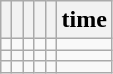<table class="wikitable">
<tr>
<th></th>
<th></th>
<th></th>
<th></th>
<th></th>
<th>time</th>
</tr>
<tr>
<td style="text-align:right"></td>
<td style="text-align:right"></td>
<td style="text-align:right"></td>
<td style="text-align:right"></td>
<td style="text-align:center"></td>
<td style="text-align:right"></td>
</tr>
<tr>
<td style="text-align:right"></td>
<td style="text-align:right"></td>
<td style="text-align:right"></td>
<td style="text-align:right"></td>
<td style="text-align:center"></td>
<td style="text-align:right"></td>
</tr>
<tr>
<td style="text-align:right"></td>
<td style="text-align:right"></td>
<td style="text-align:right"></td>
<td style="text-align:right"></td>
<td style="text-align:center"></td>
<td style="text-align:right"></td>
</tr>
</table>
